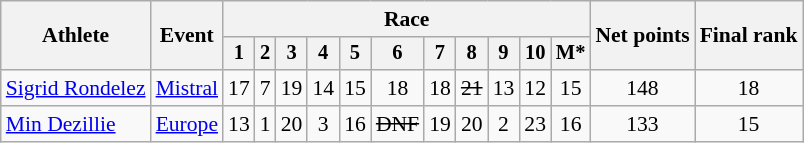<table class="wikitable" style="font-size:90%">
<tr>
<th rowspan=2>Athlete</th>
<th rowspan=2>Event</th>
<th colspan=11>Race</th>
<th rowspan=2>Net points</th>
<th rowspan=2>Final rank</th>
</tr>
<tr style="font-size:95%">
<th>1</th>
<th>2</th>
<th>3</th>
<th>4</th>
<th>5</th>
<th>6</th>
<th>7</th>
<th>8</th>
<th>9</th>
<th>10</th>
<th>M*</th>
</tr>
<tr align=center>
<td align=left><a href='#'>Sigrid Rondelez</a></td>
<td align=left><a href='#'>Mistral</a></td>
<td>17</td>
<td>7</td>
<td>19</td>
<td>14</td>
<td>15</td>
<td>18</td>
<td>18</td>
<td><s>21</s></td>
<td>13</td>
<td>12</td>
<td>15</td>
<td>148</td>
<td>18</td>
</tr>
<tr align=center>
<td align=left><a href='#'>Min Dezillie</a></td>
<td align=left><a href='#'>Europe</a></td>
<td>13</td>
<td>1</td>
<td>20</td>
<td>3</td>
<td>16</td>
<td><s>DNF</s></td>
<td>19</td>
<td>20</td>
<td>2</td>
<td>23</td>
<td>16</td>
<td>133</td>
<td>15</td>
</tr>
</table>
